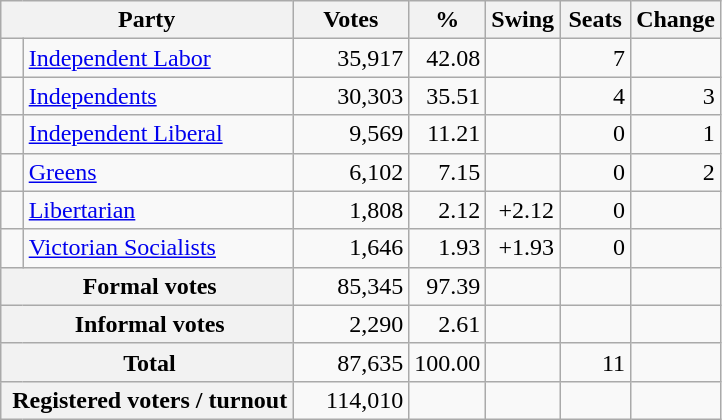<table class="wikitable" style="text-align:right; margin-bottom:0">
<tr>
<th style="width:10px" colspan=3>Party</th>
<th style="width:70px;">Votes</th>
<th style="width:40px;">%</th>
<th style="width:40px;">Swing</th>
<th style="width:40px;">Seats</th>
<th style="width:40px;">Change</th>
</tr>
<tr>
<td> </td>
<td style="text-align:left;" colspan="2"><a href='#'>Independent Labor</a></td>
<td>35,917</td>
<td>42.08</td>
<td></td>
<td>7</td>
<td></td>
</tr>
<tr>
<td> </td>
<td style="text-align:left;" colspan="2"><a href='#'>Independents</a></td>
<td>30,303</td>
<td>35.51</td>
<td></td>
<td>4</td>
<td> 3</td>
</tr>
<tr>
<td> </td>
<td style="text-align:left;" colspan="2"><a href='#'>Independent Liberal</a></td>
<td>9,569</td>
<td>11.21</td>
<td></td>
<td>0</td>
<td> 1</td>
</tr>
<tr>
<td> </td>
<td style="text-align:left;" colspan="2"><a href='#'>Greens</a></td>
<td>6,102</td>
<td>7.15</td>
<td></td>
<td>0</td>
<td> 2</td>
</tr>
<tr>
<td> </td>
<td colspan="2" style="text-align:left;"><a href='#'>Libertarian</a></td>
<td>1,808</td>
<td>2.12</td>
<td>+2.12</td>
<td>0</td>
<td></td>
</tr>
<tr>
<td> </td>
<td style="text-align:left;" colspan="2"><a href='#'>Victorian Socialists</a></td>
<td>1,646</td>
<td>1.93</td>
<td>+1.93</td>
<td>0</td>
<td></td>
</tr>
<tr>
<th colspan="3" rowspan="1"> Formal votes</th>
<td>85,345</td>
<td>97.39</td>
<td></td>
<td></td>
<td></td>
</tr>
<tr>
<th colspan="3" rowspan="1"> Informal votes</th>
<td>2,290</td>
<td>2.61</td>
<td></td>
<td></td>
<td></td>
</tr>
<tr>
<th colspan="3" rowspan="1"> Total</th>
<td>87,635</td>
<td>100.00</td>
<td></td>
<td>11</td>
<td></td>
</tr>
<tr>
<th colspan="3" rowspan="1"> Registered voters / turnout</th>
<td>114,010</td>
<td></td>
<td></td>
<td></td>
<td></td>
</tr>
</table>
